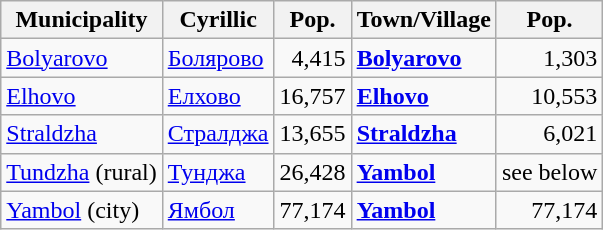<table class="wikitable sortable">
<tr>
<th>Municipality</th>
<th>Cyrillic</th>
<th>Pop.</th>
<th>Town/Village</th>
<th>Pop.</th>
</tr>
<tr>
<td><a href='#'>Bolyarovo</a></td>
<td><a href='#'>Болярово</a></td>
<td align="right">4,415</td>
<td><strong><a href='#'>Bolyarovo</a></strong></td>
<td align="right">1,303</td>
</tr>
<tr>
<td><a href='#'>Elhovo</a></td>
<td><a href='#'>Елхово</a></td>
<td align="right">16,757</td>
<td><strong><a href='#'>Elhovo</a></strong></td>
<td align="right">10,553</td>
</tr>
<tr>
<td><a href='#'>Straldzha</a></td>
<td><a href='#'>Стралджа</a></td>
<td align="right">13,655</td>
<td><strong><a href='#'>Straldzha</a></strong></td>
<td align="right">6,021</td>
</tr>
<tr>
<td><a href='#'>Tundzha</a> (rural)</td>
<td><a href='#'>Тунджа</a></td>
<td align="right">26,428</td>
<td><strong><a href='#'>Yambol</a></strong></td>
<td align="right">see below</td>
</tr>
<tr>
<td><a href='#'>Yambol</a> (city)</td>
<td><a href='#'>Ямбол</a></td>
<td align="right">77,174</td>
<td><strong><a href='#'>Yambol</a></strong></td>
<td align="right">77,174</td>
</tr>
</table>
